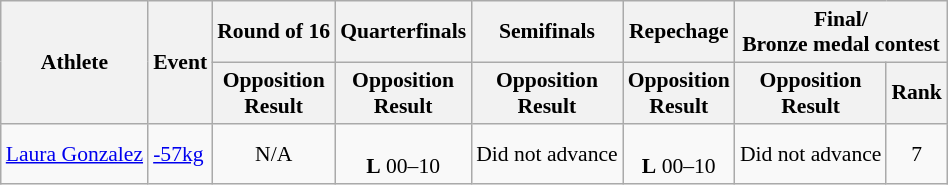<table class= wikitable style="font-size:90%">
<tr>
<th rowspan="2">Athlete</th>
<th rowspan="2">Event</th>
<th>Round of 16</th>
<th>Quarterfinals</th>
<th>Semifinals</th>
<th>Repechage</th>
<th colspan="2">Final/<br>Bronze medal contest</th>
</tr>
<tr>
<th>Opposition<br>Result</th>
<th>Opposition<br>Result</th>
<th>Opposition<br>Result</th>
<th>Opposition<br>Result</th>
<th>Opposition<br>Result</th>
<th>Rank</th>
</tr>
<tr align=center>
<td align=left><a href='#'>Laura Gonzalez</a></td>
<td align=left><a href='#'>-57kg</a></td>
<td>N/A</td>
<td><br><strong>L</strong> 00–10</td>
<td>Did not advance</td>
<td><br><strong>L</strong> 00–10</td>
<td>Did not advance</td>
<td>7</td>
</tr>
</table>
